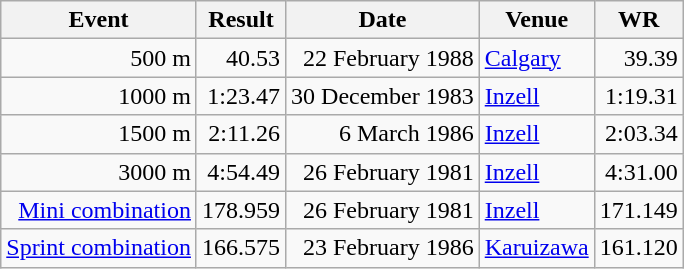<table class="wikitable">
<tr>
<th>Event</th>
<th>Result</th>
<th>Date</th>
<th>Venue</th>
<th>WR</th>
</tr>
<tr align="right">
<td>500 m</td>
<td>40.53</td>
<td>22 February 1988</td>
<td align="left"><a href='#'>Calgary</a></td>
<td>39.39</td>
</tr>
<tr align="right">
<td>1000 m</td>
<td>1:23.47</td>
<td>30 December 1983</td>
<td align="left"><a href='#'>Inzell</a></td>
<td>1:19.31</td>
</tr>
<tr align="right">
<td>1500 m</td>
<td>2:11.26</td>
<td>6 March 1986</td>
<td align="left"><a href='#'>Inzell</a></td>
<td>2:03.34</td>
</tr>
<tr align="right">
<td>3000 m</td>
<td>4:54.49</td>
<td>26 February 1981</td>
<td align="left"><a href='#'>Inzell</a></td>
<td>4:31.00</td>
</tr>
<tr align="right">
<td><a href='#'>Mini combination</a></td>
<td>178.959</td>
<td>26 February 1981</td>
<td align="left"><a href='#'>Inzell</a></td>
<td>171.149</td>
</tr>
<tr align="right">
<td><a href='#'>Sprint combination</a></td>
<td>166.575</td>
<td>23 February 1986</td>
<td align="left"><a href='#'>Karuizawa</a></td>
<td>161.120</td>
</tr>
</table>
